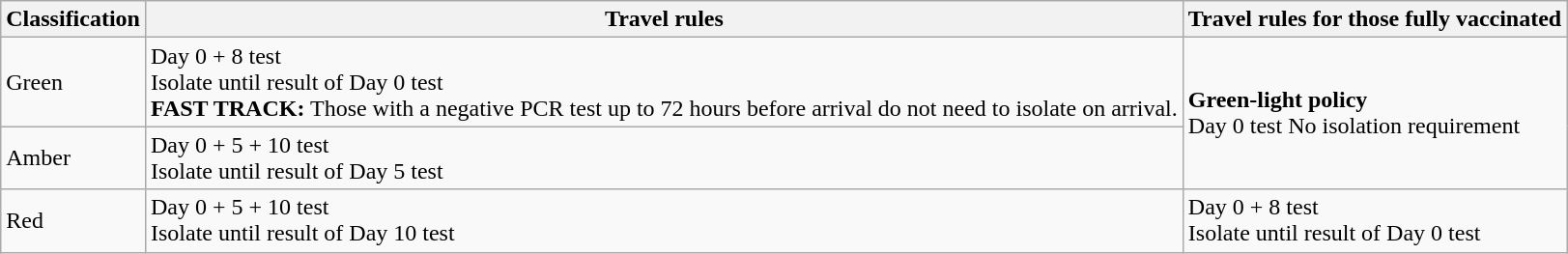<table class="wikitable">
<tr>
<th>Classification</th>
<th>Travel rules</th>
<th>Travel rules for those fully vaccinated</th>
</tr>
<tr>
<td>Green</td>
<td>Day 0 + 8 test<br>Isolate until result of Day 0 test<br><strong>FAST TRACK:</strong> Those with a negative PCR test up to 72 hours before arrival do not need to isolate on arrival.</td>
<td rowspan="2"><strong>Green-light policy</strong><br>Day 0 test
No isolation requirement</td>
</tr>
<tr>
<td>Amber</td>
<td>Day 0 + 5 + 10 test<br>Isolate until result of Day 5 test</td>
</tr>
<tr>
<td>Red</td>
<td>Day 0 + 5 + 10 test<br>Isolate until result of Day 10 test</td>
<td>Day 0 + 8 test<br>Isolate until result of Day 0 test</td>
</tr>
</table>
